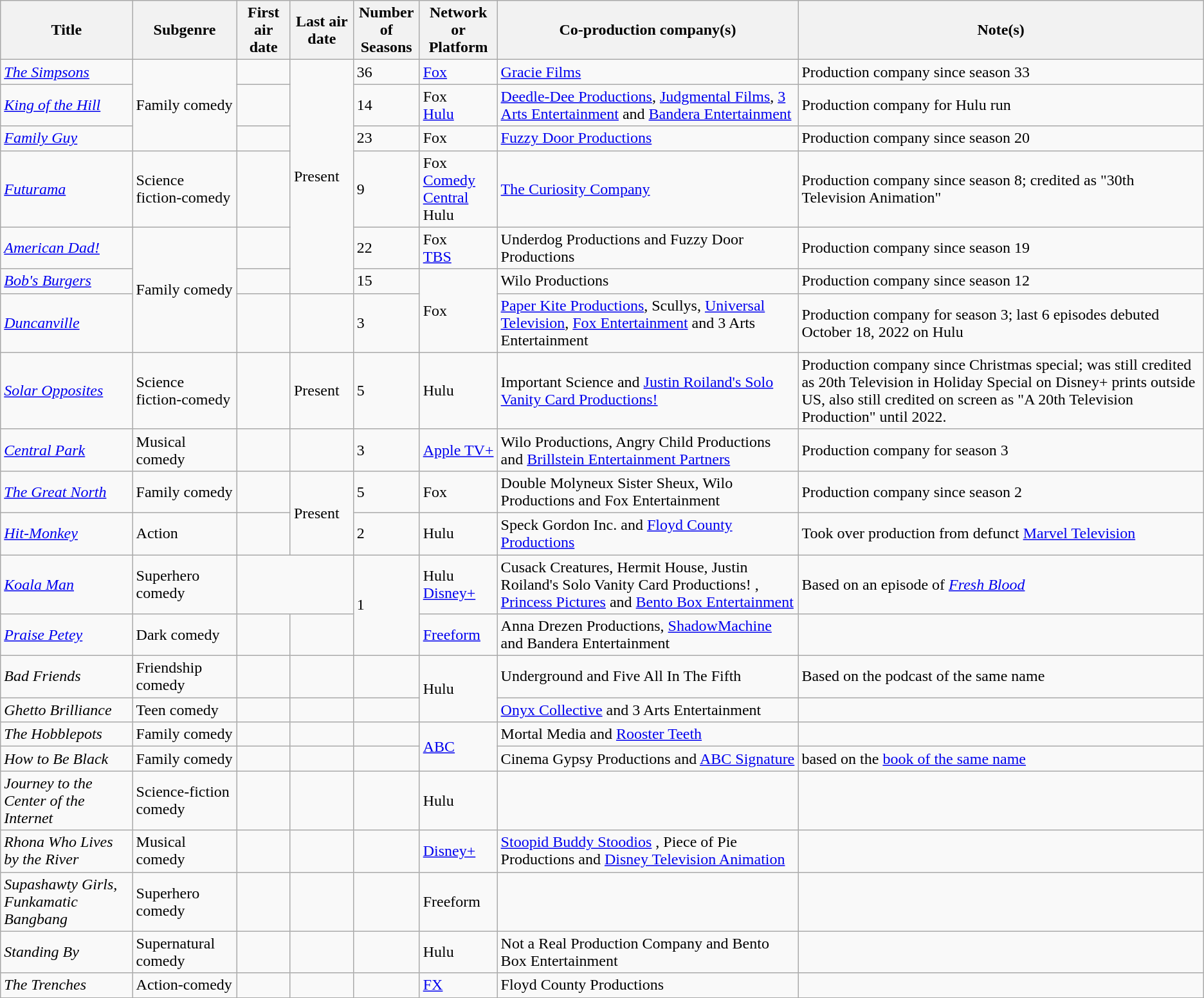<table class="wikitable sortable">
<tr>
<th>Title</th>
<th>Subgenre</th>
<th>First air date</th>
<th>Last air date</th>
<th>Number of<br>Seasons</th>
<th>Network or<br>Platform</th>
<th class="unsortable">Co-production company(s)</th>
<th class="unsortable">Note(s)</th>
</tr>
<tr>
<td><em><a href='#'>The Simpsons</a></em></td>
<td rowspan="3">Family comedy</td>
<td></td>
<td rowspan="6">Present</td>
<td>36</td>
<td><a href='#'>Fox</a></td>
<td><a href='#'>Gracie Films</a></td>
<td>Production company since season 33</td>
</tr>
<tr>
<td><em><a href='#'>King of the Hill</a></em></td>
<td></td>
<td>14</td>
<td>Fox <br><a href='#'>Hulu</a> </td>
<td><a href='#'>Deedle-Dee Productions</a>, <a href='#'>Judgmental Films</a>, <a href='#'>3 Arts Entertainment</a> and <a href='#'>Bandera Entertainment</a> </td>
<td>Production company for Hulu run</td>
</tr>
<tr>
<td><em><a href='#'>Family Guy</a></em></td>
<td></td>
<td>23</td>
<td>Fox</td>
<td><a href='#'>Fuzzy Door Productions</a></td>
<td>Production company since season 20</td>
</tr>
<tr>
<td><em><a href='#'>Futurama</a></em></td>
<td>Science fiction-comedy</td>
<td></td>
<td>9</td>
<td>Fox <br><a href='#'>Comedy Central</a> <br>Hulu </td>
<td><a href='#'>The Curiosity Company</a></td>
<td>Production company since season 8; credited as "30th Television Animation"</td>
</tr>
<tr>
<td><em><a href='#'>American Dad!</a></em></td>
<td rowspan="3">Family comedy</td>
<td></td>
<td>22</td>
<td>Fox <br><a href='#'>TBS</a> </td>
<td>Underdog Productions and Fuzzy Door Productions</td>
<td>Production company since season 19</td>
</tr>
<tr>
<td><em><a href='#'>Bob's Burgers</a></em></td>
<td></td>
<td>15</td>
<td rowspan="2">Fox</td>
<td>Wilo Productions</td>
<td>Production company since season 12</td>
</tr>
<tr>
<td><em><a href='#'>Duncanville</a></em></td>
<td></td>
<td></td>
<td>3</td>
<td><a href='#'>Paper Kite Productions</a>, Scullys, <a href='#'>Universal Television</a>, <a href='#'>Fox Entertainment</a> and 3 Arts Entertainment </td>
<td>Production company for season 3; last 6 episodes debuted October 18, 2022 on Hulu</td>
</tr>
<tr>
<td><em><a href='#'>Solar Opposites</a></em></td>
<td>Science fiction-comedy</td>
<td></td>
<td>Present</td>
<td>5</td>
<td>Hulu</td>
<td>Important Science and <a href='#'>Justin Roiland's Solo Vanity Card Productions!</a> </td>
<td>Production company since Christmas special; was still credited as 20th Television in Holiday Special on Disney+ prints outside US, also still credited on screen as "A 20th Television Production" until 2022.</td>
</tr>
<tr>
<td><em><a href='#'>Central Park</a></em></td>
<td>Musical comedy</td>
<td></td>
<td></td>
<td>3</td>
<td><a href='#'>Apple TV+</a></td>
<td>Wilo Productions, Angry Child Productions and <a href='#'>Brillstein Entertainment Partners</a></td>
<td>Production company for season 3</td>
</tr>
<tr>
<td><em><a href='#'>The Great North</a></em></td>
<td>Family comedy</td>
<td></td>
<td rowspan="2">Present</td>
<td>5</td>
<td>Fox</td>
<td>Double Molyneux Sister Sheux, Wilo Productions and Fox Entertainment</td>
<td>Production company since season 2</td>
</tr>
<tr>
<td><em><a href='#'>Hit-Monkey</a></em></td>
<td>Action</td>
<td></td>
<td>2</td>
<td>Hulu</td>
<td>Speck Gordon Inc. and <a href='#'>Floyd County Productions</a></td>
<td>Took over production from defunct <a href='#'>Marvel Television</a></td>
</tr>
<tr>
<td><em><a href='#'>Koala Man</a></em></td>
<td>Superhero comedy</td>
<td colspan="2" style="text-align:center"></td>
<td rowspan="2">1</td>
<td>Hulu <br><a href='#'>Disney+</a> </td>
<td>Cusack Creatures, Hermit House, Justin Roiland's Solo Vanity Card Productions! , <a href='#'>Princess Pictures</a> and <a href='#'>Bento Box Entertainment</a></td>
<td>Based on an episode of <em><a href='#'>Fresh Blood</a></em></td>
</tr>
<tr>
<td><em><a href='#'>Praise Petey</a></em></td>
<td>Dark comedy</td>
<td></td>
<td></td>
<td><a href='#'>Freeform</a></td>
<td>Anna Drezen Productions, <a href='#'>ShadowMachine</a> and Bandera Entertainment</td>
<td></td>
</tr>
<tr>
<td><em>Bad Friends</em></td>
<td>Friendship comedy</td>
<td></td>
<td></td>
<td></td>
<td rowspan="2">Hulu</td>
<td>Underground and Five All In The Fifth</td>
<td>Based on the podcast of the same name</td>
</tr>
<tr>
<td><em>Ghetto Brilliance</em></td>
<td>Teen comedy</td>
<td></td>
<td></td>
<td></td>
<td><a href='#'>Onyx Collective</a> and 3 Arts Entertainment</td>
<td></td>
</tr>
<tr>
<td><em>The Hobblepots</em></td>
<td>Family comedy</td>
<td></td>
<td></td>
<td></td>
<td rowspan="2"><a href='#'>ABC</a></td>
<td>Mortal Media and <a href='#'>Rooster Teeth</a></td>
<td></td>
</tr>
<tr>
<td><em>How to Be Black</em></td>
<td>Family comedy</td>
<td></td>
<td></td>
<td></td>
<td>Cinema Gypsy Productions and <a href='#'>ABC Signature</a></td>
<td>based on the <a href='#'>book of the same name</a></td>
</tr>
<tr>
<td><em>Journey to the Center of the Internet</em></td>
<td>Science-fiction comedy</td>
<td></td>
<td></td>
<td></td>
<td>Hulu</td>
<td></td>
<td></td>
</tr>
<tr>
<td><em>Rhona Who Lives by the River</em></td>
<td>Musical comedy</td>
<td></td>
<td></td>
<td></td>
<td><a href='#'>Disney+</a></td>
<td><a href='#'>Stoopid Buddy Stoodios</a> , Piece of Pie Productions and <a href='#'>Disney Television Animation</a></td>
<td></td>
</tr>
<tr>
<td><em>Supashawty Girls, Funkamatic Bangbang</em></td>
<td>Superhero comedy</td>
<td></td>
<td></td>
<td></td>
<td>Freeform</td>
<td></td>
<td></td>
</tr>
<tr>
<td><em>Standing By</em></td>
<td>Supernatural comedy</td>
<td></td>
<td></td>
<td></td>
<td>Hulu</td>
<td>Not a Real Production Company and Bento Box Entertainment</td>
<td></td>
</tr>
<tr>
<td><em>The Trenches</em></td>
<td>Action-comedy</td>
<td></td>
<td></td>
<td></td>
<td><a href='#'>FX</a></td>
<td>Floyd County Productions </td>
<td></td>
</tr>
</table>
